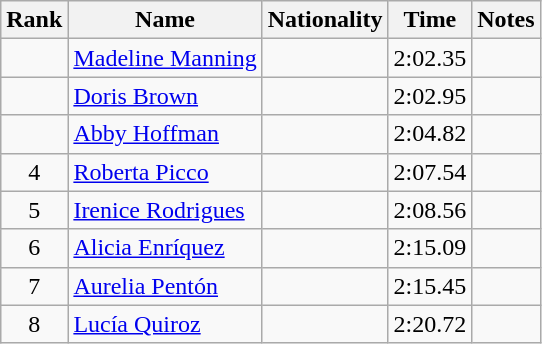<table class="wikitable sortable" style="text-align:center">
<tr>
<th>Rank</th>
<th>Name</th>
<th>Nationality</th>
<th>Time</th>
<th>Notes</th>
</tr>
<tr>
<td></td>
<td align=left><a href='#'>Madeline Manning</a></td>
<td align=left></td>
<td>2:02.35</td>
<td></td>
</tr>
<tr>
<td></td>
<td align=left><a href='#'>Doris Brown</a></td>
<td align=left></td>
<td>2:02.95</td>
<td></td>
</tr>
<tr>
<td></td>
<td align=left><a href='#'>Abby Hoffman</a></td>
<td align=left></td>
<td>2:04.82</td>
<td></td>
</tr>
<tr>
<td>4</td>
<td align=left><a href='#'>Roberta Picco</a></td>
<td align=left></td>
<td>2:07.54</td>
<td></td>
</tr>
<tr>
<td>5</td>
<td align=left><a href='#'>Irenice Rodrigues</a></td>
<td align=left></td>
<td>2:08.56</td>
<td></td>
</tr>
<tr>
<td>6</td>
<td align=left><a href='#'>Alicia Enríquez</a></td>
<td align=left></td>
<td>2:15.09</td>
<td></td>
</tr>
<tr>
<td>7</td>
<td align=left><a href='#'>Aurelia Pentón</a></td>
<td align=left></td>
<td>2:15.45</td>
<td></td>
</tr>
<tr>
<td>8</td>
<td align=left><a href='#'>Lucía Quiroz</a></td>
<td align=left></td>
<td>2:20.72</td>
<td></td>
</tr>
</table>
